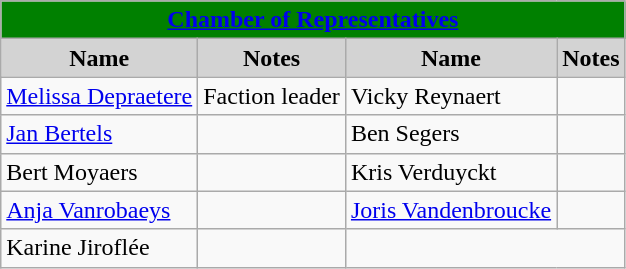<table class="wikitable">
<tr>
<th style="background:green;" colspan="4"><a href='#'><span>Chamber of Representatives</span></a></th>
</tr>
<tr>
<th style="background:LightGrey;">Name</th>
<th style="background:LightGrey;">Notes</th>
<th style="background:LightGrey;">Name</th>
<th style="background:LightGrey;">Notes</th>
</tr>
<tr>
<td> <a href='#'>Melissa Depraetere</a></td>
<td>Faction leader</td>
<td> Vicky Reynaert</td>
<td></td>
</tr>
<tr>
<td> <a href='#'>Jan Bertels</a></td>
<td></td>
<td> Ben Segers</td>
<td></td>
</tr>
<tr>
<td> Bert Moyaers</td>
<td></td>
<td> Kris Verduyckt</td>
<td></td>
</tr>
<tr>
<td> <a href='#'>Anja Vanrobaeys</a></td>
<td></td>
<td> <a href='#'>Joris Vandenbroucke</a></td>
<td></td>
</tr>
<tr>
<td> Karine Jiroflée</td>
<td></td>
</tr>
</table>
